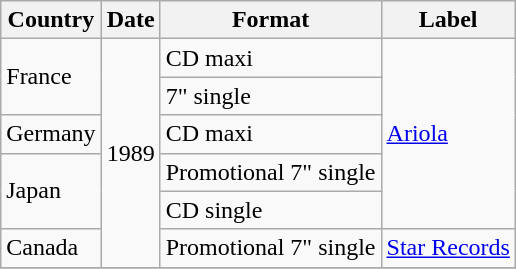<table class=wikitable>
<tr>
<th>Country</th>
<th>Date</th>
<th>Format</th>
<th>Label</th>
</tr>
<tr>
<td rowspan="2">France</td>
<td rowspan="6">1989</td>
<td>CD maxi</td>
<td rowspan="5"><a href='#'>Ariola</a></td>
</tr>
<tr>
<td>7" single</td>
</tr>
<tr>
<td>Germany</td>
<td>CD maxi</td>
</tr>
<tr>
<td rowspan="2">Japan</td>
<td>Promotional 7" single</td>
</tr>
<tr>
<td>CD single</td>
</tr>
<tr>
<td>Canada</td>
<td>Promotional 7" single</td>
<td><a href='#'>Star Records</a></td>
</tr>
<tr>
</tr>
</table>
